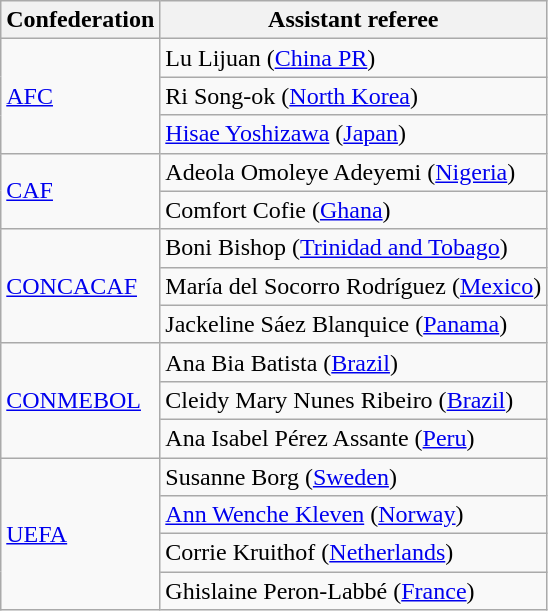<table class="wikitable">
<tr>
<th>Confederation</th>
<th>Assistant referee</th>
</tr>
<tr>
<td rowspan="3"><a href='#'>AFC</a></td>
<td>Lu Lijuan (<a href='#'>China PR</a>)</td>
</tr>
<tr>
<td>Ri Song-ok (<a href='#'>North Korea</a>)</td>
</tr>
<tr>
<td><a href='#'>Hisae Yoshizawa</a> (<a href='#'>Japan</a>)</td>
</tr>
<tr>
<td rowspan="2"><a href='#'>CAF</a></td>
<td>Adeola Omoleye Adeyemi (<a href='#'>Nigeria</a>)</td>
</tr>
<tr>
<td>Comfort Cofie (<a href='#'>Ghana</a>)</td>
</tr>
<tr>
<td rowspan="3"><a href='#'>CONCACAF</a></td>
<td>Boni Bishop (<a href='#'>Trinidad and Tobago</a>)</td>
</tr>
<tr>
<td>María del Socorro Rodríguez (<a href='#'>Mexico</a>)</td>
</tr>
<tr>
<td>Jackeline Sáez Blanquice (<a href='#'>Panama</a>)</td>
</tr>
<tr>
<td rowspan="3"><a href='#'>CONMEBOL</a></td>
<td>Ana Bia Batista (<a href='#'>Brazil</a>)</td>
</tr>
<tr>
<td>Cleidy Mary Nunes Ribeiro (<a href='#'>Brazil</a>)</td>
</tr>
<tr>
<td>Ana Isabel Pérez Assante (<a href='#'>Peru</a>)</td>
</tr>
<tr>
<td rowspan="4"><a href='#'>UEFA</a></td>
<td>Susanne Borg (<a href='#'>Sweden</a>)</td>
</tr>
<tr>
<td><a href='#'>Ann Wenche Kleven</a> (<a href='#'>Norway</a>)</td>
</tr>
<tr>
<td>Corrie Kruithof (<a href='#'>Netherlands</a>)</td>
</tr>
<tr>
<td>Ghislaine Peron-Labbé (<a href='#'>France</a>)</td>
</tr>
</table>
